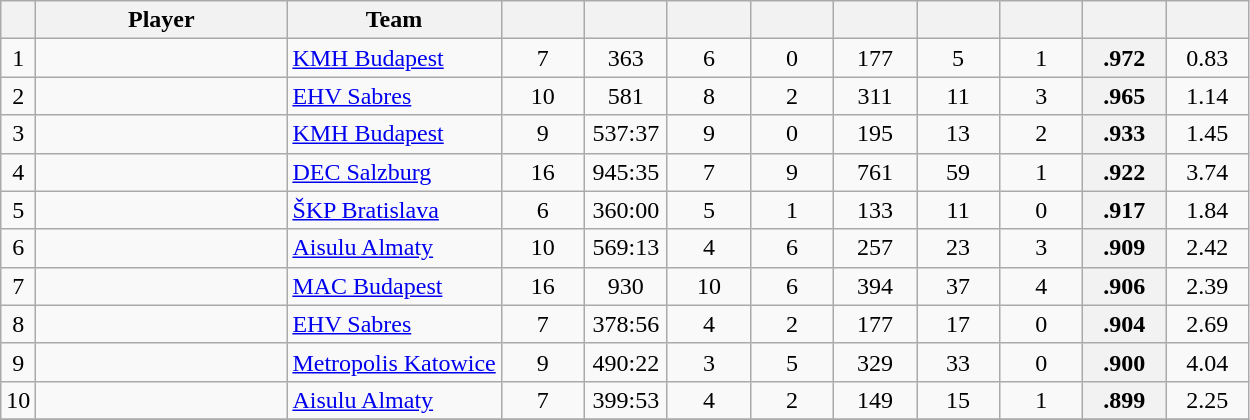<table class="wikitable sortable" style="text-align: center">
<tr>
<th></th>
<th style="width: 10em;">Player</th>
<th>Team</th>
<th style="width: 3em;"></th>
<th style="width: 3em;"></th>
<th style="width: 3em;"></th>
<th style="width: 3em;"></th>
<th style="width: 3em;"></th>
<th style="width: 3em;"></th>
<th style="width: 3em;"></th>
<th style="width: 3em;"></th>
<th style="width: 3em;"></th>
</tr>
<tr>
<td>1</td>
<td style="text-align:left;"></td>
<td style="text-align:left;"><a href='#'>KMH Budapest</a></td>
<td>7</td>
<td>363</td>
<td>6</td>
<td>0</td>
<td>177</td>
<td>5</td>
<td>1</td>
<th>.972</th>
<td>0.83</td>
</tr>
<tr>
<td>2</td>
<td style="text-align:left;"></td>
<td style="text-align:left;"><a href='#'>EHV Sabres</a></td>
<td>10</td>
<td>581</td>
<td>8</td>
<td>2</td>
<td>311</td>
<td>11</td>
<td>3</td>
<th>.965</th>
<td>1.14</td>
</tr>
<tr>
<td>3</td>
<td style="text-align:left;"></td>
<td style="text-align:left;"><a href='#'>KMH Budapest</a></td>
<td>9</td>
<td>537:37</td>
<td>9</td>
<td>0</td>
<td>195</td>
<td>13</td>
<td>2</td>
<th>.933</th>
<td>1.45</td>
</tr>
<tr>
<td>4</td>
<td style="text-align:left;"></td>
<td style="text-align:left;"><a href='#'>DEC Salzburg</a></td>
<td>16</td>
<td>945:35</td>
<td>7</td>
<td>9</td>
<td>761</td>
<td>59</td>
<td>1</td>
<th>.922</th>
<td>3.74</td>
</tr>
<tr>
<td>5</td>
<td style="text-align:left;"></td>
<td style="text-align:left;"><a href='#'>ŠKP Bratislava</a></td>
<td>6</td>
<td>360:00</td>
<td>5</td>
<td>1</td>
<td>133</td>
<td>11</td>
<td>0</td>
<th>.917</th>
<td>1.84</td>
</tr>
<tr>
<td>6</td>
<td style="text-align:left;"></td>
<td style="text-align:left;"><a href='#'>Aisulu Almaty</a></td>
<td>10</td>
<td>569:13</td>
<td>4</td>
<td>6</td>
<td>257</td>
<td>23</td>
<td>3</td>
<th>.909</th>
<td>2.42</td>
</tr>
<tr>
<td>7</td>
<td style="text-align:left;"></td>
<td style="text-align:left;"><a href='#'>MAC Budapest</a></td>
<td>16</td>
<td>930</td>
<td>10</td>
<td>6</td>
<td>394</td>
<td>37</td>
<td>4</td>
<th>.906</th>
<td>2.39</td>
</tr>
<tr>
<td>8</td>
<td style="text-align:left;"></td>
<td style="text-align:left;"><a href='#'>EHV Sabres</a></td>
<td>7</td>
<td>378:56</td>
<td>4</td>
<td>2</td>
<td>177</td>
<td>17</td>
<td>0</td>
<th>.904</th>
<td>2.69</td>
</tr>
<tr>
<td>9</td>
<td style="text-align:left;"></td>
<td style="text-align:left;"><a href='#'>Metropolis Katowice</a></td>
<td>9</td>
<td>490:22</td>
<td>3</td>
<td>5</td>
<td>329</td>
<td>33</td>
<td>0</td>
<th>.900</th>
<td>4.04</td>
</tr>
<tr>
<td>10</td>
<td style="text-align:left;"></td>
<td style="text-align:left;"><a href='#'>Aisulu Almaty</a></td>
<td>7</td>
<td>399:53</td>
<td>4</td>
<td>2</td>
<td>149</td>
<td>15</td>
<td>1</td>
<th>.899</th>
<td>2.25</td>
</tr>
<tr>
</tr>
</table>
